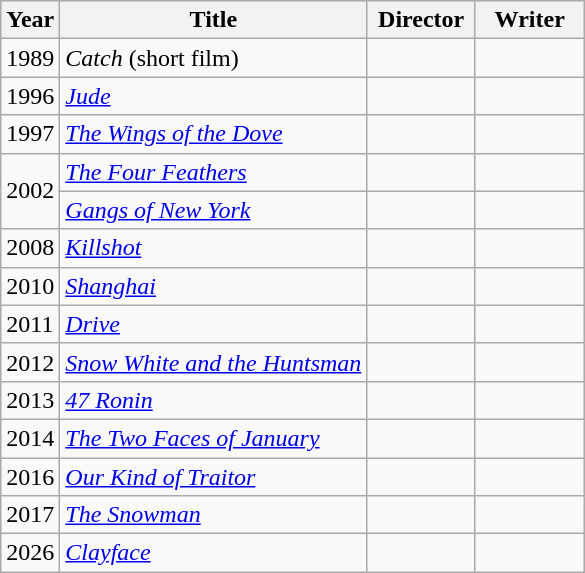<table class="wikitable">
<tr>
<th>Year</th>
<th>Title</th>
<th width=65>Director</th>
<th width=65>Writer</th>
</tr>
<tr>
<td>1989</td>
<td><em>Catch</em> (short film)</td>
<td></td>
<td></td>
</tr>
<tr>
<td>1996</td>
<td><em><a href='#'>Jude</a></em></td>
<td></td>
<td></td>
</tr>
<tr>
<td>1997</td>
<td><em><a href='#'>The Wings of the Dove</a></em></td>
<td></td>
<td></td>
</tr>
<tr>
<td rowspan="2">2002</td>
<td><em><a href='#'>The Four Feathers</a></em></td>
<td></td>
<td></td>
</tr>
<tr>
<td><em><a href='#'>Gangs of New York</a></em></td>
<td></td>
<td></td>
</tr>
<tr>
<td>2008</td>
<td><em><a href='#'>Killshot</a></em></td>
<td></td>
<td></td>
</tr>
<tr>
<td>2010</td>
<td><em><a href='#'>Shanghai</a></em></td>
<td></td>
<td></td>
</tr>
<tr>
<td>2011</td>
<td><em><a href='#'>Drive</a></em></td>
<td></td>
<td></td>
</tr>
<tr>
<td>2012</td>
<td><em><a href='#'>Snow White and the Huntsman</a></em></td>
<td></td>
<td></td>
</tr>
<tr>
<td>2013</td>
<td><em><a href='#'>47 Ronin</a></em></td>
<td></td>
<td></td>
</tr>
<tr>
<td>2014</td>
<td><em><a href='#'>The Two Faces of January</a></em></td>
<td></td>
<td></td>
</tr>
<tr>
<td>2016</td>
<td><em><a href='#'>Our Kind of Traitor</a></em></td>
<td></td>
<td></td>
</tr>
<tr>
<td>2017</td>
<td><em><a href='#'>The Snowman</a></em></td>
<td></td>
<td></td>
</tr>
<tr>
<td>2026</td>
<td><em><a href='#'>Clayface</a></em></td>
<td></td>
<td></td>
</tr>
</table>
